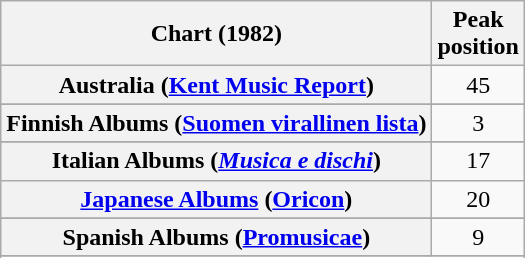<table class="wikitable sortable plainrowheaders" style="text-align:center;">
<tr>
<th>Chart (1982)</th>
<th>Peak<br>position</th>
</tr>
<tr>
<th scope="row">Australia (<a href='#'>Kent Music Report</a>)</th>
<td style="text-align:center;">45</td>
</tr>
<tr>
</tr>
<tr>
</tr>
<tr>
</tr>
<tr>
<th scope="row">Finnish Albums (<a href='#'>Suomen virallinen lista</a>)</th>
<td>3</td>
</tr>
<tr>
</tr>
<tr>
<th scope="row">Italian Albums (<em><a href='#'>Musica e dischi</a></em>)</th>
<td>17</td>
</tr>
<tr>
<th scope="row"><a href='#'>Japanese Albums</a> (<a href='#'>Oricon</a>)</th>
<td align="center">20</td>
</tr>
<tr>
</tr>
<tr>
<th scope="row">Spanish Albums (<a href='#'>Promusicae</a>)</th>
<td align="center">9</td>
</tr>
<tr>
</tr>
<tr>
</tr>
<tr>
</tr>
<tr>
</tr>
</table>
